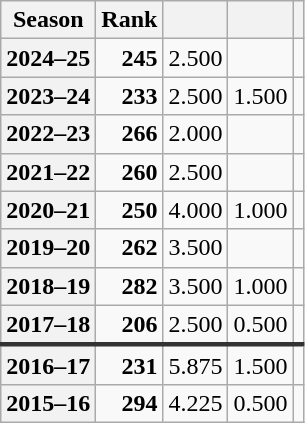<table class="wikitable sortable" style="text-align: right;">
<tr>
<th>Season</th>
<th>Rank</th>
<th></th>
<th></th>
<th></th>
</tr>
<tr>
<th>2024–25</th>
<td><strong>245</strong> </td>
<td>2.500</td>
<td></td>
<td></td>
</tr>
<tr>
<th>2023–24</th>
<td><strong>233</strong> </td>
<td>2.500</td>
<td>1.500</td>
<td></td>
</tr>
<tr>
<th>2022–23</th>
<td><strong>266</strong> </td>
<td>2.000</td>
<td></td>
<td></td>
</tr>
<tr>
<th>2021–22</th>
<td><strong>260</strong> </td>
<td>2.500</td>
<td></td>
<td></td>
</tr>
<tr>
<th>2020–21</th>
<td><strong>250</strong> </td>
<td>4.000</td>
<td>1.000</td>
<td></td>
</tr>
<tr>
<th>2019–20</th>
<td><strong>262</strong> </td>
<td>3.500</td>
<td></td>
<td></td>
</tr>
<tr>
<th>2018–19</th>
<td><strong>282</strong> </td>
<td>3.500</td>
<td>1.000</td>
<td></td>
</tr>
<tr>
<th>2017–18</th>
<td><strong>206</strong> </td>
<td>2.500</td>
<td>0.500</td>
<td></td>
</tr>
<tr style="border-top: 3px solid #333333;">
<th>2016–17</th>
<td><strong>231</strong> </td>
<td>5.875</td>
<td>1.500</td>
<td></td>
</tr>
<tr>
<th>2015–16</th>
<td><strong>294</strong> </td>
<td>4.225</td>
<td>0.500</td>
<td></td>
</tr>
</table>
